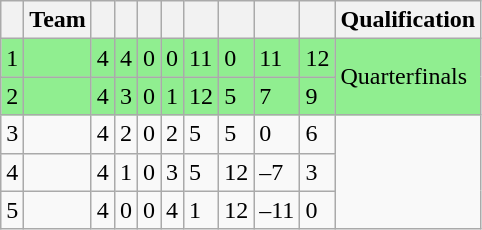<table class="wikitable">
<tr>
<th></th>
<th>Team</th>
<th></th>
<th></th>
<th></th>
<th></th>
<th></th>
<th></th>
<th></th>
<th></th>
<th>Qualification</th>
</tr>
<tr bgcolor=lightgreen>
<td>1</td>
<td></td>
<td>4</td>
<td>4</td>
<td>0</td>
<td>0</td>
<td>11</td>
<td>0</td>
<td>11</td>
<td>12</td>
<td rowspan=2>Quarterfinals</td>
</tr>
<tr bgcolor=lightgreen>
<td>2</td>
<td></td>
<td>4</td>
<td>3</td>
<td>0</td>
<td>1</td>
<td>12</td>
<td>5</td>
<td>7</td>
<td>9</td>
</tr>
<tr>
<td>3</td>
<td></td>
<td>4</td>
<td>2</td>
<td>0</td>
<td>2</td>
<td>5</td>
<td>5</td>
<td>0</td>
<td>6</td>
</tr>
<tr>
<td>4</td>
<td></td>
<td>4</td>
<td>1</td>
<td>0</td>
<td>3</td>
<td>5</td>
<td>12</td>
<td>–7</td>
<td>3</td>
</tr>
<tr>
<td>5</td>
<td></td>
<td>4</td>
<td>0</td>
<td>0</td>
<td>4</td>
<td>1</td>
<td>12</td>
<td>–11</td>
<td>0</td>
</tr>
</table>
